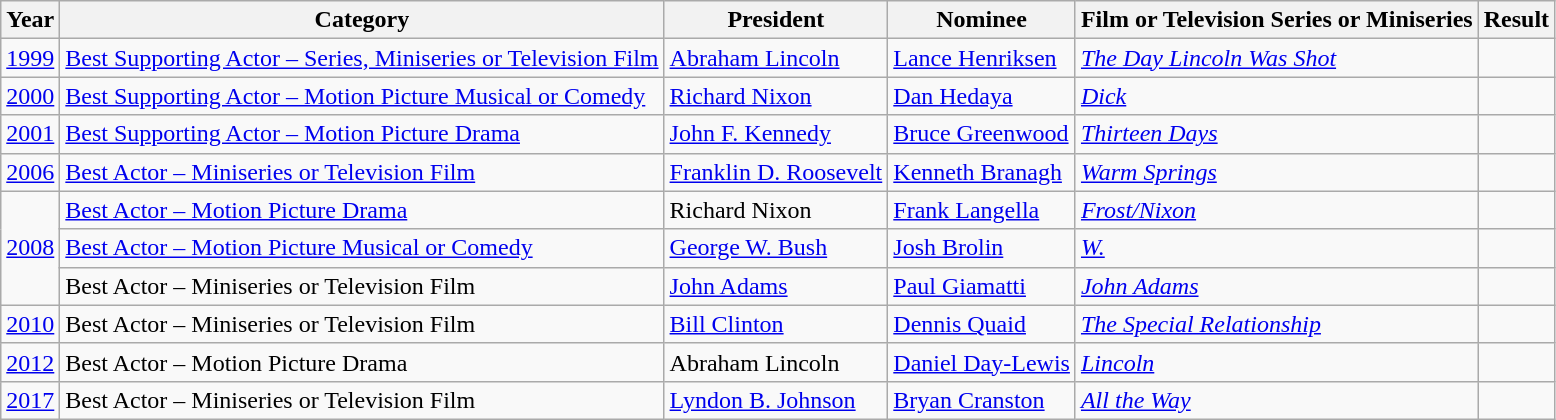<table class="wikitable sortable">
<tr>
<th>Year</th>
<th>Category</th>
<th>President</th>
<th>Nominee</th>
<th>Film or Television Series or Miniseries</th>
<th>Result</th>
</tr>
<tr>
<td><a href='#'>1999</a></td>
<td><a href='#'>Best Supporting Actor – Series, Miniseries or Television Film</a></td>
<td><a href='#'>Abraham Lincoln</a></td>
<td><a href='#'>Lance Henriksen</a></td>
<td><em><a href='#'>The Day Lincoln Was Shot</a></em></td>
<td></td>
</tr>
<tr>
<td><a href='#'>2000</a></td>
<td><a href='#'>Best Supporting Actor – Motion Picture Musical or Comedy</a></td>
<td><a href='#'>Richard Nixon</a></td>
<td><a href='#'>Dan Hedaya</a></td>
<td><em><a href='#'>Dick</a></em></td>
<td></td>
</tr>
<tr>
<td><a href='#'>2001</a></td>
<td><a href='#'>Best Supporting Actor – Motion Picture Drama</a></td>
<td><a href='#'>John F. Kennedy</a></td>
<td><a href='#'>Bruce Greenwood</a></td>
<td><em><a href='#'>Thirteen Days</a></em></td>
<td></td>
</tr>
<tr>
<td><a href='#'>2006</a></td>
<td><a href='#'>Best Actor – Miniseries or Television Film</a></td>
<td><a href='#'>Franklin D. Roosevelt</a></td>
<td><a href='#'>Kenneth Branagh</a></td>
<td><em><a href='#'>Warm Springs</a></em></td>
<td></td>
</tr>
<tr>
<td rowspan=3><a href='#'>2008</a></td>
<td><a href='#'>Best Actor – Motion Picture Drama</a></td>
<td>Richard Nixon</td>
<td><a href='#'>Frank Langella</a></td>
<td><em><a href='#'>Frost/Nixon</a></em></td>
<td></td>
</tr>
<tr>
<td><a href='#'>Best Actor – Motion Picture Musical or Comedy</a></td>
<td><a href='#'>George W. Bush</a></td>
<td><a href='#'>Josh Brolin</a></td>
<td><em><a href='#'>W.</a></em></td>
<td></td>
</tr>
<tr>
<td>Best Actor – Miniseries or Television Film</td>
<td><a href='#'>John Adams</a></td>
<td><a href='#'>Paul Giamatti</a></td>
<td><em><a href='#'>John Adams</a></em></td>
<td></td>
</tr>
<tr>
<td><a href='#'>2010</a></td>
<td>Best Actor – Miniseries or Television Film</td>
<td><a href='#'>Bill Clinton</a></td>
<td><a href='#'>Dennis Quaid</a></td>
<td><em><a href='#'>The Special Relationship</a></em></td>
<td></td>
</tr>
<tr>
<td><a href='#'>2012</a></td>
<td>Best Actor – Motion Picture Drama</td>
<td>Abraham Lincoln</td>
<td><a href='#'>Daniel Day-Lewis</a></td>
<td><em><a href='#'>Lincoln</a></em></td>
<td></td>
</tr>
<tr>
<td><a href='#'>2017</a></td>
<td>Best Actor – Miniseries or Television Film</td>
<td><a href='#'>Lyndon B. Johnson</a></td>
<td><a href='#'>Bryan Cranston</a></td>
<td><em><a href='#'>All the Way</a></em></td>
<td></td>
</tr>
</table>
